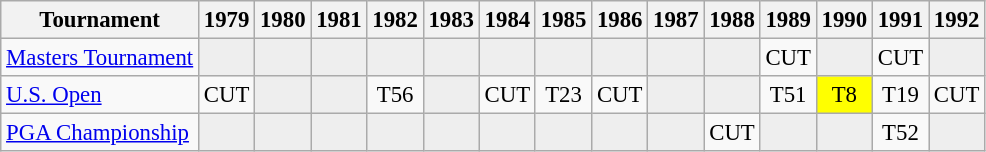<table class="wikitable" style="font-size:95%;text-align:center;">
<tr>
<th>Tournament</th>
<th>1979</th>
<th>1980</th>
<th>1981</th>
<th>1982</th>
<th>1983</th>
<th>1984</th>
<th>1985</th>
<th>1986</th>
<th>1987</th>
<th>1988</th>
<th>1989</th>
<th>1990</th>
<th>1991</th>
<th>1992</th>
</tr>
<tr>
<td align=left><a href='#'>Masters Tournament</a></td>
<td style="background:#eeeeee;"></td>
<td style="background:#eeeeee;"></td>
<td style="background:#eeeeee;"></td>
<td style="background:#eeeeee;"></td>
<td style="background:#eeeeee;"></td>
<td style="background:#eeeeee;"></td>
<td style="background:#eeeeee;"></td>
<td style="background:#eeeeee;"></td>
<td style="background:#eeeeee;"></td>
<td style="background:#eeeeee;"></td>
<td>CUT</td>
<td style="background:#eeeeee;"></td>
<td>CUT</td>
<td style="background:#eeeeee;"></td>
</tr>
<tr>
<td align=left><a href='#'>U.S. Open</a></td>
<td>CUT</td>
<td style="background:#eeeeee;"></td>
<td style="background:#eeeeee;"></td>
<td>T56</td>
<td style="background:#eeeeee;"></td>
<td>CUT</td>
<td>T23</td>
<td>CUT</td>
<td style="background:#eeeeee;"></td>
<td style="background:#eeeeee;"></td>
<td>T51</td>
<td style="background:yellow;">T8</td>
<td>T19</td>
<td>CUT</td>
</tr>
<tr>
<td align=left><a href='#'>PGA Championship</a></td>
<td style="background:#eeeeee;"></td>
<td style="background:#eeeeee;"></td>
<td style="background:#eeeeee;"></td>
<td style="background:#eeeeee;"></td>
<td style="background:#eeeeee;"></td>
<td style="background:#eeeeee;"></td>
<td style="background:#eeeeee;"></td>
<td style="background:#eeeeee;"></td>
<td style="background:#eeeeee;"></td>
<td>CUT</td>
<td style="background:#eeeeee;"></td>
<td style="background:#eeeeee;"></td>
<td>T52</td>
<td style="background:#eeeeee;"></td>
</tr>
</table>
